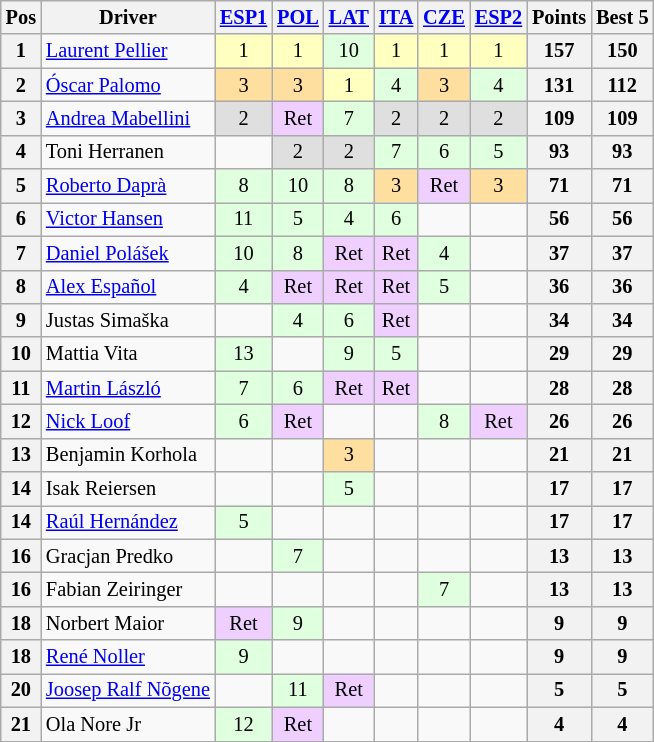<table class="wikitable" style="font-size: 85%; text-align: center">
<tr valign="top">
<th valign="middle">Pos</th>
<th valign="middle">Driver</th>
<th><a href='#'>ESP1</a><br></th>
<th><a href='#'>POL</a><br></th>
<th><a href='#'>LAT</a><br></th>
<th><a href='#'>ITA</a><br></th>
<th><a href='#'>CZE</a><br></th>
<th><a href='#'>ESP2</a><br></th>
<th valign="middle">Points</th>
<th valign="middle">Best 5</th>
</tr>
<tr>
<th>1</th>
<td align="left"> <a href='#'>Laurent Pellier</a></td>
<td style="background:#FFFFBF;">1</td>
<td style="background:#FFFFBF;">1</td>
<td style="background:#DFFFDF;">10</td>
<td style="background:#FFFFBF;">1</td>
<td style="background:#FFFFBF;">1</td>
<td style="background:#FFFFBF;">1</td>
<th>157</th>
<th>150</th>
</tr>
<tr>
<th>2</th>
<td align="left"> <a href='#'>Óscar Palomo</a></td>
<td style="background:#FFDF9F;">3</td>
<td style="background:#FFDF9F;">3</td>
<td style="background:#FFFFBF;">1</td>
<td style="background:#DFFFDF;">4</td>
<td style="background:#FFDF9F;">3</td>
<td style="background:#DFFFDF;">4</td>
<th>131</th>
<th>112</th>
</tr>
<tr>
<th>3</th>
<td align="left"> <a href='#'>Andrea Mabellini</a></td>
<td style="background:#DFDFDF;">2</td>
<td style="background:#EFCFFF;">Ret</td>
<td style="background:#DFFFDF;">7</td>
<td style="background:#DFDFDF;">2</td>
<td style="background:#DFDFDF;">2</td>
<td style="background:#DFDFDF;">2</td>
<th>109</th>
<th>109</th>
</tr>
<tr>
<th>4</th>
<td align="left"> Toni Herranen</td>
<td></td>
<td style="background:#DFDFDF;">2</td>
<td style="background:#DFDFDF;">2</td>
<td style="background:#DFFFDF;">7</td>
<td style="background:#DFFFDF;">6</td>
<td style="background:#DFFFDF;">5</td>
<th>93</th>
<th>93</th>
</tr>
<tr>
<th>5</th>
<td align="left"> <a href='#'>Roberto Daprà</a></td>
<td style="background:#DFFFDF;">8</td>
<td style="background:#DFFFDF;">10</td>
<td style="background:#DFFFDF;">8</td>
<td style="background:#FFDF9F;">3</td>
<td style="background:#EFCFFF;">Ret</td>
<td style="background:#FFDF9F;">3</td>
<th>71</th>
<th>71</th>
</tr>
<tr>
<th>6</th>
<td align="left"> <a href='#'>Victor Hansen</a></td>
<td style="background:#DFFFDF;">11</td>
<td style="background:#DFFFDF;">5</td>
<td style="background:#DFFFDF;">4</td>
<td style="background:#DFFFDF;">6</td>
<td></td>
<td></td>
<th>56</th>
<th>56</th>
</tr>
<tr>
<th>7</th>
<td align="left"> <a href='#'>Daniel Polášek</a></td>
<td style="background:#DFFFDF;">10</td>
<td style="background:#DFFFDF;">8</td>
<td style="background:#EFCFFF;">Ret</td>
<td style="background:#EFCFFF;">Ret</td>
<td style="background:#DFFFDF;">4</td>
<td></td>
<th>37</th>
<th>37</th>
</tr>
<tr>
<th>8</th>
<td align="left"> <a href='#'>Alex Español</a></td>
<td style="background:#DFFFDF;">4</td>
<td style="background:#EFCFFF;">Ret</td>
<td style="background:#EFCFFF;">Ret</td>
<td style="background:#EFCFFF;">Ret</td>
<td style="background:#DFFFDF;">5</td>
<td></td>
<th>36</th>
<th>36</th>
</tr>
<tr>
<th>9</th>
<td align="left"> Justas Simaška</td>
<td></td>
<td style="background:#DFFFDF;">4</td>
<td style="background:#DFFFDF;">6</td>
<td style="background:#EFCFFF;">Ret</td>
<td></td>
<td></td>
<th>34</th>
<th>34</th>
</tr>
<tr>
<th>10</th>
<td align="left"> Mattia Vita</td>
<td style="background:#DFFFDF;">13</td>
<td></td>
<td style="background:#DFFFDF;">9</td>
<td style="background:#DFFFDF;">5</td>
<td></td>
<td></td>
<th>29</th>
<th>29</th>
</tr>
<tr>
<th>11</th>
<td align="left"> <a href='#'>Martin László</a></td>
<td style="background:#DFFFDF;">7</td>
<td style="background:#DFFFDF;">6</td>
<td style="background:#EFCFFF;">Ret</td>
<td style="background:#EFCFFF;">Ret</td>
<td></td>
<td></td>
<th>28</th>
<th>28</th>
</tr>
<tr>
<th>12</th>
<td align="left"> <a href='#'>Nick Loof</a></td>
<td style="background:#DFFFDF;">6</td>
<td style="background:#EFCFFF;">Ret</td>
<td></td>
<td></td>
<td style="background:#DFFFDF;">8</td>
<td style="background:#EFCFFF;">Ret</td>
<th>26</th>
<th>26</th>
</tr>
<tr>
<th>13</th>
<td align="left"> Benjamin Korhola</td>
<td></td>
<td></td>
<td style="background:#FFDF9F;">3</td>
<td></td>
<td></td>
<td></td>
<th>21</th>
<th>21</th>
</tr>
<tr>
<th>14</th>
<td align="left"> Isak Reiersen</td>
<td></td>
<td></td>
<td style="background:#DFFFDF;">5</td>
<td></td>
<td></td>
<td></td>
<th>17</th>
<th>17</th>
</tr>
<tr>
<th>14</th>
<td align="left"> <a href='#'>Raúl Hernández</a></td>
<td style="background:#DFFFDF;">5</td>
<td></td>
<td></td>
<td></td>
<td></td>
<td></td>
<th>17</th>
<th>17</th>
</tr>
<tr>
<th>16</th>
<td align="left"> Gracjan Predko</td>
<td></td>
<td style="background:#DFFFDF;">7</td>
<td></td>
<td></td>
<td></td>
<td></td>
<th>13</th>
<th>13</th>
</tr>
<tr>
<th>16</th>
<td align="left"> Fabian Zeiringer</td>
<td></td>
<td></td>
<td></td>
<td></td>
<td style="background:#DFFFDF;">7</td>
<td></td>
<th>13</th>
<th>13</th>
</tr>
<tr>
<th>18</th>
<td align="left"> Norbert Maior</td>
<td style="background:#EFCFFF;">Ret</td>
<td style="background:#DFFFDF;">9</td>
<td></td>
<td></td>
<td></td>
<td></td>
<th>9</th>
<th>9</th>
</tr>
<tr>
<th>18</th>
<td align="left"> <a href='#'>René Noller</a></td>
<td style="background:#DFFFDF;">9</td>
<td></td>
<td></td>
<td></td>
<td></td>
<td></td>
<th>9</th>
<th>9</th>
</tr>
<tr>
<th>20</th>
<td align="left"> <a href='#'>Joosep Ralf Nõgene</a></td>
<td></td>
<td style="background:#DFFFDF;">11</td>
<td style="background:#EFCFFF;">Ret</td>
<td></td>
<td></td>
<td></td>
<th>5</th>
<th>5</th>
</tr>
<tr>
<th>21</th>
<td align="left"> Ola Nore Jr</td>
<td style="background:#DFFFDF;">12</td>
<td style="background:#EFCFFF;">Ret</td>
<td></td>
<td></td>
<td></td>
<td></td>
<th>4</th>
<th>4</th>
</tr>
</table>
